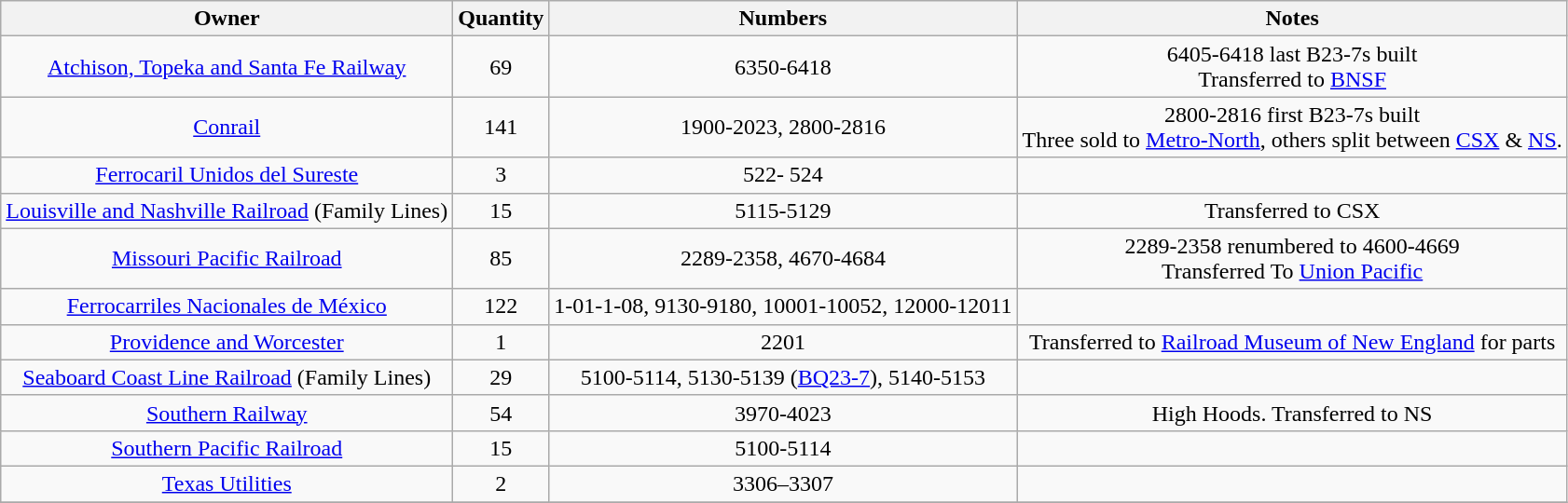<table class="wikitable">
<tr>
<th>Owner</th>
<th>Quantity</th>
<th>Numbers</th>
<th>Notes</th>
</tr>
<tr align = "center">
<td><a href='#'>Atchison, Topeka and Santa Fe Railway</a></td>
<td>69</td>
<td>6350-6418</td>
<td>6405-6418 last B23-7s built<br>Transferred to <a href='#'>BNSF</a></td>
</tr>
<tr align = "center">
<td><a href='#'>Conrail</a></td>
<td>141</td>
<td>1900-2023, 2800-2816</td>
<td>2800-2816 first B23-7s built<br>Three sold to <a href='#'>Metro-North</a>, others split between <a href='#'>CSX</a> & <a href='#'>NS</a>.</td>
</tr>
<tr align="center">
<td><a href='#'>Ferrocaril Unidos del Sureste</a></td>
<td>3</td>
<td>522- 524</td>
<td></td>
</tr>
<tr align="center">
<td><a href='#'>Louisville and Nashville Railroad</a> (Family Lines)</td>
<td>15</td>
<td>5115-5129</td>
<td>Transferred to CSX</td>
</tr>
<tr align="center">
<td><a href='#'>Missouri Pacific Railroad</a></td>
<td>85</td>
<td>2289-2358, 4670-4684</td>
<td>2289-2358 renumbered to 4600-4669<br>Transferred To <a href='#'>Union Pacific</a></td>
</tr>
<tr align="center">
<td><a href='#'>Ferrocarriles Nacionales de México</a></td>
<td>122</td>
<td>1-01-1-08, 9130-9180, 10001-10052, 12000-12011</td>
<td></td>
</tr>
<tr align="center">
<td><a href='#'>Providence and Worcester</a></td>
<td>1</td>
<td>2201</td>
<td>Transferred to <a href='#'>Railroad Museum of New England</a> for parts</td>
</tr>
<tr align="center">
<td><a href='#'>Seaboard Coast Line Railroad</a> (Family Lines)</td>
<td>29</td>
<td>5100-5114, 5130-5139 (<a href='#'>BQ23-7</a>), 5140-5153</td>
<td></td>
</tr>
<tr align="center">
<td><a href='#'>Southern Railway</a></td>
<td>54</td>
<td>3970-4023</td>
<td>High Hoods. Transferred to NS</td>
</tr>
<tr align="center">
<td><a href='#'>Southern Pacific Railroad</a></td>
<td>15</td>
<td>5100-5114</td>
<td></td>
</tr>
<tr align="center">
<td><a href='#'>Texas Utilities</a></td>
<td>2</td>
<td>3306–3307</td>
<td></td>
</tr>
<tr align = "center">
</tr>
</table>
